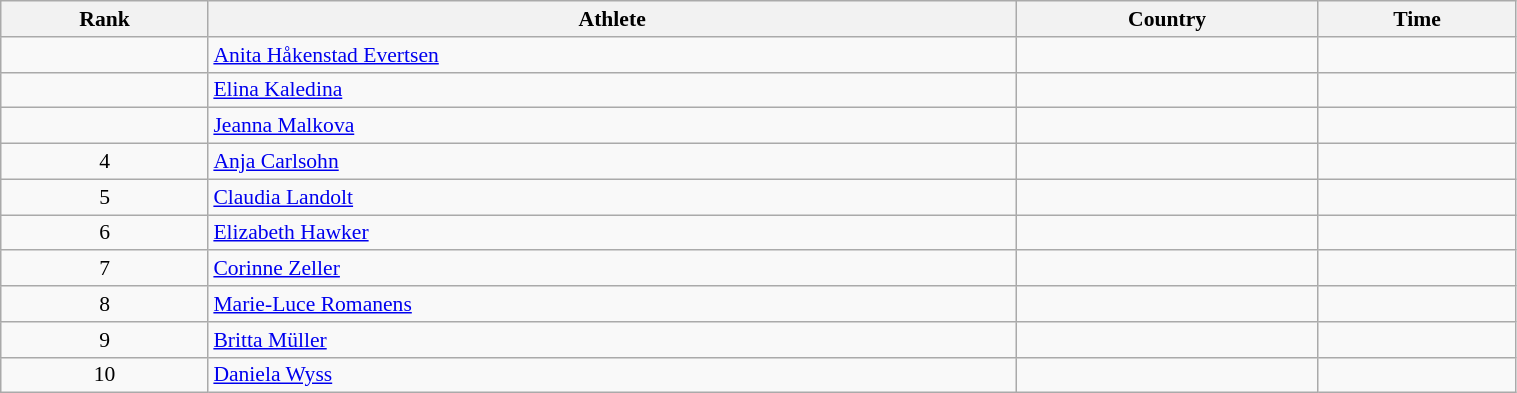<table class="wikitable" width=80% style="font-size:90%; text-align:left;">
<tr>
<th>Rank</th>
<th>Athlete</th>
<th>Country</th>
<th>Time</th>
</tr>
<tr>
<td align="center"></td>
<td><a href='#'>Anita Håkenstad Evertsen</a></td>
<td></td>
<td></td>
</tr>
<tr>
<td align="center"></td>
<td><a href='#'>Elina Kaledina</a></td>
<td></td>
<td></td>
</tr>
<tr>
<td align="center"></td>
<td><a href='#'>Jeanna Malkova</a></td>
<td></td>
<td></td>
</tr>
<tr>
<td align="center">4</td>
<td><a href='#'>Anja Carlsohn</a></td>
<td></td>
<td></td>
</tr>
<tr>
<td align="center">5</td>
<td><a href='#'>Claudia Landolt</a></td>
<td></td>
<td></td>
</tr>
<tr>
<td align="center">6</td>
<td><a href='#'>Elizabeth Hawker</a></td>
<td></td>
<td></td>
</tr>
<tr>
<td align="center">7</td>
<td><a href='#'>Corinne Zeller</a></td>
<td></td>
<td></td>
</tr>
<tr>
<td align="center">8</td>
<td><a href='#'>Marie-Luce Romanens</a></td>
<td></td>
<td></td>
</tr>
<tr>
<td align="center">9</td>
<td><a href='#'>Britta Müller</a></td>
<td></td>
<td></td>
</tr>
<tr>
<td align="center">10</td>
<td><a href='#'>Daniela Wyss</a></td>
<td></td>
<td></td>
</tr>
</table>
